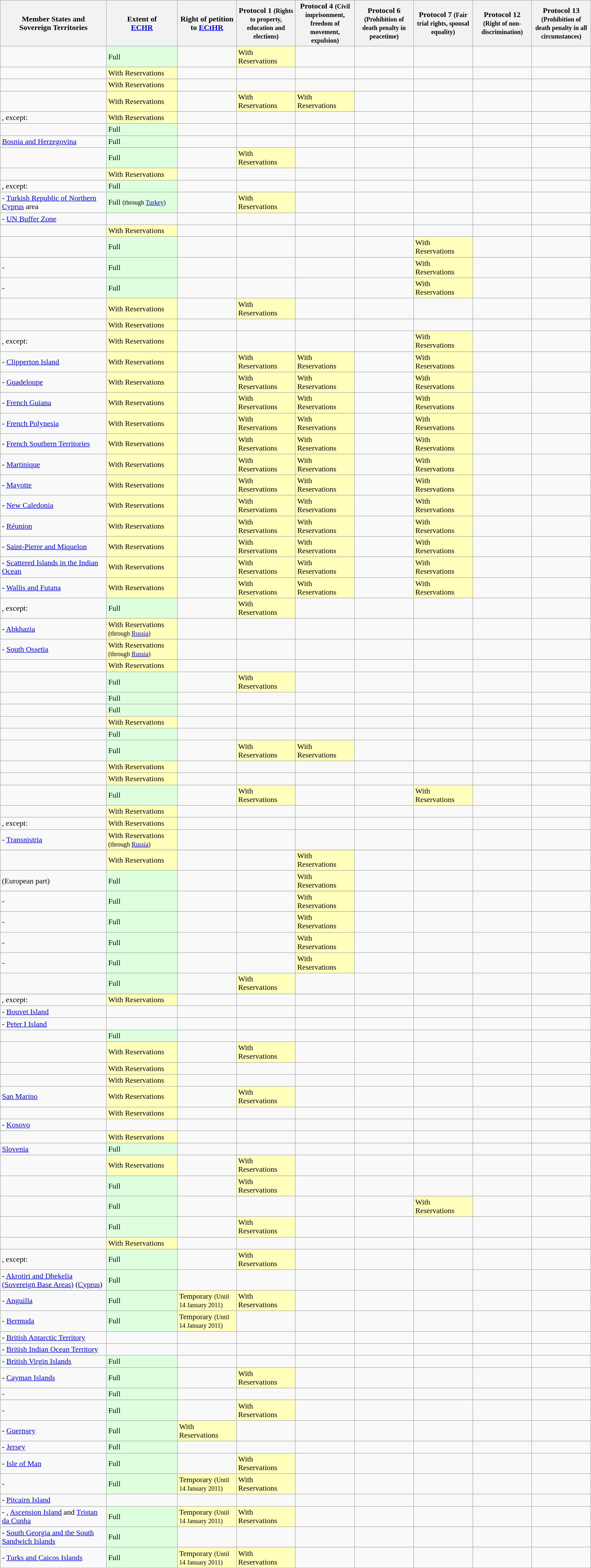<table class="wikitable sortable">
<tr>
<th width="18%">Member States and<br>Sovereign Territories</th>
<th width="12%">Extent of<br><a href='#'>ECHR</a></th>
<th width="10%">Right of petition to <a href='#'>ECtHR</a></th>
<th width="10%">Protocol  1 <small>(Rights to property, education and elections)</small></th>
<th width="10%">Protocol 4 <small>(Civil imprisonment, freedom of movement, expulsion)</small></th>
<th width="10%">Protocol 6 <small>(Prohibition of death penalty in peacetime)</small></th>
<th width="10%">Protocol 7 <small>(Fair trial rights, spousal equality)</small></th>
<th width="10%">Protocol 12 <small>(Right of non-discrimination)</small></th>
<th width="10%">Protocol 13 <small>(Prohibition of death penalty in all circumstances)</small></th>
</tr>
<tr>
<td></td>
<td style="background:#deffde;">Full</td>
<td></td>
<td style="background:#ffb;">With Reservations</td>
<td></td>
<td></td>
<td></td>
<td></td>
<td></td>
</tr>
<tr>
<td></td>
<td style="background:#ffb;">With Reservations</td>
<td></td>
<td></td>
<td></td>
<td></td>
<td></td>
<td></td>
<td></td>
</tr>
<tr>
<td></td>
<td style="background:#ffb;">With Reservations</td>
<td></td>
<td></td>
<td></td>
<td></td>
<td></td>
<td></td>
<td></td>
</tr>
<tr>
<td></td>
<td style="background:#ffb;">With Reservations</td>
<td></td>
<td style="background:#ffb;">With Reservations</td>
<td style="background:#ffb;">With Reservations</td>
<td></td>
<td></td>
<td></td>
<td></td>
</tr>
<tr>
<td>, except:</td>
<td style="background:#ffb;">With Reservations</td>
<td></td>
<td></td>
<td></td>
<td></td>
<td></td>
<td></td>
<td></td>
</tr>
<tr>
<td></td>
<td style="background:#deffde;">Full</td>
<td></td>
<td></td>
<td></td>
<td></td>
<td></td>
<td></td>
<td></td>
</tr>
<tr>
<td> <a href='#'>Bosnia and Herzegovina</a></td>
<td style="background:#deffde;">Full</td>
<td></td>
<td></td>
<td></td>
<td></td>
<td></td>
<td></td>
<td></td>
</tr>
<tr>
<td></td>
<td style="background:#deffde;">Full</td>
<td></td>
<td style="background:#ffb;">With Reservations</td>
<td></td>
<td></td>
<td></td>
<td></td>
<td></td>
</tr>
<tr>
<td></td>
<td style="background:#ffb;">With Reservations</td>
<td></td>
<td></td>
<td></td>
<td></td>
<td></td>
<td></td>
<td></td>
</tr>
<tr>
<td>, except:</td>
<td style="background:#deffde;">Full</td>
<td></td>
<td></td>
<td></td>
<td></td>
<td></td>
<td></td>
<td></td>
</tr>
<tr>
<td>-  <a href='#'>Turkish Republic of Northern Cyprus</a> area</td>
<td style="background:#deffde;">Full <small>(through <a href='#'>Turkey</a>)</small></td>
<td></td>
<td style="background:#ffb;">With Reservations</td>
<td></td>
<td></td>
<td></td>
<td></td>
<td></td>
</tr>
<tr>
<td>-  <a href='#'>UN Buffer Zone</a></td>
<td></td>
<td></td>
<td></td>
<td></td>
<td></td>
<td></td>
<td></td>
<td></td>
</tr>
<tr>
<td></td>
<td style="background:#ffb;">With Reservations</td>
<td></td>
<td></td>
<td></td>
<td></td>
<td></td>
<td></td>
<td></td>
</tr>
<tr>
<td></td>
<td style="background:#deffde;">Full</td>
<td></td>
<td></td>
<td></td>
<td></td>
<td style="background:#ffb;">With Reservations</td>
<td></td>
<td></td>
</tr>
<tr>
<td>- </td>
<td style="background:#deffde;">Full</td>
<td></td>
<td></td>
<td></td>
<td></td>
<td style="background:#ffb;">With Reservations</td>
<td></td>
<td></td>
</tr>
<tr>
<td>- </td>
<td style="background:#deffde;">Full</td>
<td></td>
<td></td>
<td></td>
<td></td>
<td style="background:#ffb;">With Reservations</td>
<td></td>
<td></td>
</tr>
<tr>
<td></td>
<td style="background:#ffb;">With Reservations</td>
<td></td>
<td style="background:#ffb;">With Reservations</td>
<td></td>
<td></td>
<td></td>
<td></td>
<td></td>
</tr>
<tr>
<td></td>
<td style="background:#ffb;">With Reservations</td>
<td></td>
<td></td>
<td></td>
<td></td>
<td></td>
<td></td>
<td></td>
</tr>
<tr>
<td>, except:</td>
<td style="background:#ffb;">With Reservations</td>
<td></td>
<td></td>
<td></td>
<td></td>
<td style="background:#ffb;">With Reservations</td>
<td></td>
<td></td>
</tr>
<tr>
<td>- <a href='#'>Clipperton Island</a></td>
<td style="background:#ffb;">With Reservations</td>
<td></td>
<td style="background:#ffb;">With Reservations</td>
<td style="background:#ffb;">With Reservations</td>
<td></td>
<td style="background:#ffb;">With Reservations</td>
<td></td>
<td></td>
</tr>
<tr>
<td>- <a href='#'>Guadeloupe</a></td>
<td style="background:#ffb;">With Reservations</td>
<td></td>
<td style="background:#ffb;">With Reservations</td>
<td style="background:#ffb;">With Reservations</td>
<td></td>
<td style="background:#ffb;">With Reservations</td>
<td></td>
<td></td>
</tr>
<tr>
<td>- <a href='#'>French Guiana</a></td>
<td style="background:#ffb;">With Reservations</td>
<td></td>
<td style="background:#ffb;">With Reservations</td>
<td style="background:#ffb;">With Reservations</td>
<td></td>
<td style="background:#ffb;">With Reservations</td>
<td></td>
<td></td>
</tr>
<tr>
<td>-  <a href='#'>French Polynesia</a></td>
<td style="background:#ffb;">With Reservations</td>
<td></td>
<td style="background:#ffb;">With Reservations</td>
<td style="background:#ffb;">With Reservations</td>
<td></td>
<td style="background:#ffb;">With Reservations</td>
<td></td>
<td></td>
</tr>
<tr>
<td>- <a href='#'>French Southern Territories</a></td>
<td style="background:#ffb;">With Reservations</td>
<td></td>
<td style="background:#ffb;">With Reservations</td>
<td style="background:#ffb;">With Reservations</td>
<td></td>
<td style="background:#ffb;">With Reservations</td>
<td></td>
<td></td>
</tr>
<tr>
<td>- <a href='#'>Martinique</a></td>
<td style="background:#ffb;">With Reservations</td>
<td></td>
<td style="background:#ffb;">With Reservations</td>
<td style="background:#ffb;">With Reservations</td>
<td></td>
<td style="background:#ffb;">With Reservations</td>
<td></td>
<td></td>
</tr>
<tr>
<td>- <a href='#'>Mayotte</a></td>
<td style="background:#ffb;">With Reservations</td>
<td></td>
<td style="background:#ffb;">With Reservations</td>
<td style="background:#ffb;">With Reservations</td>
<td></td>
<td style="background:#ffb;">With Reservations</td>
<td></td>
<td></td>
</tr>
<tr>
<td>- <a href='#'>New Caledonia</a></td>
<td style="background:#ffb;">With Reservations</td>
<td></td>
<td style="background:#ffb;">With Reservations</td>
<td style="background:#ffb;">With Reservations</td>
<td></td>
<td style="background:#ffb;">With Reservations</td>
<td></td>
<td></td>
</tr>
<tr>
<td>- <a href='#'>Réunion</a></td>
<td style="background:#ffb;">With Reservations</td>
<td></td>
<td style="background:#ffb;">With Reservations</td>
<td style="background:#ffb;">With Reservations</td>
<td></td>
<td style="background:#ffb;">With Reservations</td>
<td></td>
<td></td>
</tr>
<tr>
<td>- <a href='#'>Saint-Pierre and Miquelon</a></td>
<td style="background:#ffb;">With Reservations</td>
<td></td>
<td style="background:#ffb;">With Reservations</td>
<td style="background:#ffb;">With Reservations</td>
<td></td>
<td style="background:#ffb;">With Reservations</td>
<td></td>
<td></td>
</tr>
<tr>
<td>- <a href='#'>Scattered Islands in the Indian Ocean</a></td>
<td style="background:#ffb;">With Reservations</td>
<td></td>
<td style="background:#ffb;">With Reservations</td>
<td style="background:#ffb;">With Reservations</td>
<td></td>
<td style="background:#ffb;">With Reservations</td>
<td></td>
<td></td>
</tr>
<tr>
<td>- <a href='#'>Wallis and Futana</a></td>
<td style="background:#ffb;">With Reservations</td>
<td></td>
<td style="background:#ffb;">With Reservations</td>
<td style="background:#ffb;">With Reservations</td>
<td></td>
<td style="background:#ffb;">With Reservations</td>
<td></td>
<td></td>
</tr>
<tr>
<td>, except:</td>
<td style="background:#deffde;">Full</td>
<td></td>
<td style="background:#ffb;">With Reservations</td>
<td></td>
<td></td>
<td></td>
<td></td>
<td></td>
</tr>
<tr>
<td>-  <a href='#'>Abkhazia</a></td>
<td style="background:#ffb;">With Reservations <small>(through <a href='#'>Russia</a>)</small></td>
<td></td>
<td></td>
<td></td>
<td></td>
<td></td>
<td></td>
<td></td>
</tr>
<tr>
<td>-  <a href='#'>South Ossetia</a></td>
<td style="background:#ffb;">With Reservations <small>(through <a href='#'>Russia</a>)</small></td>
<td></td>
<td></td>
<td></td>
<td></td>
<td></td>
<td></td>
<td></td>
</tr>
<tr>
<td></td>
<td style="background:#ffb;">With Reservations</td>
<td></td>
<td></td>
<td></td>
<td></td>
<td></td>
<td></td>
<td></td>
</tr>
<tr>
<td></td>
<td style="background:#deffde;">Full</td>
<td></td>
<td style="background:#ffb;">With Reservations</td>
<td></td>
<td></td>
<td></td>
<td></td>
<td></td>
</tr>
<tr>
<td></td>
<td style="background:#deffde;">Full</td>
<td></td>
<td></td>
<td></td>
<td></td>
<td></td>
<td></td>
<td></td>
</tr>
<tr>
<td></td>
<td style="background:#deffde;">Full</td>
<td></td>
<td></td>
<td></td>
<td></td>
<td></td>
<td></td>
<td></td>
</tr>
<tr>
<td></td>
<td style="background:#ffb;">With Reservations</td>
<td></td>
<td></td>
<td></td>
<td></td>
<td></td>
<td></td>
<td></td>
</tr>
<tr>
<td></td>
<td style="background:#deffde;">Full</td>
<td></td>
<td></td>
<td></td>
<td></td>
<td></td>
<td></td>
<td></td>
</tr>
<tr>
<td></td>
<td style="background:#deffde;">Full</td>
<td></td>
<td style="background:#ffb;">With Reservations</td>
<td style="background:#ffb;">With Reservations</td>
<td></td>
<td></td>
<td></td>
<td></td>
</tr>
<tr>
<td></td>
<td style="background:#ffb;">With Reservations</td>
<td></td>
<td></td>
<td></td>
<td></td>
<td></td>
<td></td>
<td></td>
</tr>
<tr>
<td></td>
<td style="background:#ffb;">With Reservations</td>
<td></td>
<td></td>
<td></td>
<td></td>
<td></td>
<td></td>
<td></td>
</tr>
<tr>
<td></td>
<td style="background:#deffde;">Full</td>
<td></td>
<td style="background:#ffb;">With Reservations</td>
<td></td>
<td></td>
<td style="background:#ffb;">With Reservations</td>
<td></td>
<td></td>
</tr>
<tr>
<td></td>
<td style="background:#ffb;">With Reservations</td>
<td></td>
<td></td>
<td></td>
<td></td>
<td></td>
<td></td>
<td></td>
</tr>
<tr>
<td>, except:</td>
<td style="background:#ffb;">With Reservations</td>
<td></td>
<td></td>
<td></td>
<td></td>
<td></td>
<td></td>
<td></td>
</tr>
<tr>
<td>-  <a href='#'>Transnistria</a></td>
<td style="background:#ffb;">With Reservations <small>(through <a href='#'>Russia</a>)</small></td>
<td></td>
<td></td>
<td></td>
<td></td>
<td></td>
<td></td>
<td></td>
</tr>
<tr>
</tr>
<tr>
<td></td>
<td style="background:#ffb;">With Reservations</td>
<td></td>
<td></td>
<td style="background:#ffb;">With Reservations</td>
<td></td>
<td></td>
<td></td>
<td></td>
</tr>
<tr>
<td> (European part)</td>
<td style="background:#deffde;">Full</td>
<td></td>
<td></td>
<td style="background:#ffb;">With Reservations</td>
<td></td>
<td></td>
<td></td>
<td></td>
</tr>
<tr>
<td>- </td>
<td style="background:#deffde;">Full</td>
<td></td>
<td></td>
<td style="background:#ffb;">With Reservations</td>
<td></td>
<td></td>
<td></td>
<td></td>
</tr>
<tr>
<td>- </td>
<td style="background:#deffde;">Full</td>
<td></td>
<td></td>
<td style="background:#ffb;">With Reservations</td>
<td></td>
<td></td>
<td></td>
<td></td>
</tr>
<tr>
<td>- </td>
<td style="background:#deffde;">Full</td>
<td></td>
<td></td>
<td style="background:#ffb;">With Reservations</td>
<td></td>
<td></td>
<td></td>
<td></td>
</tr>
<tr>
<td>- </td>
<td style="background:#deffde;">Full</td>
<td></td>
<td></td>
<td style="background:#ffb;">With Reservations</td>
<td></td>
<td></td>
<td></td>
<td></td>
</tr>
<tr>
<td></td>
<td style="background:#deffde;">Full</td>
<td></td>
<td style="background:#ffb;">With Reservations</td>
<td></td>
<td></td>
<td></td>
<td></td>
<td></td>
</tr>
<tr>
</tr>
<tr>
<td>, except:</td>
<td style="background:#ffb;">With Reservations</td>
<td></td>
<td></td>
<td></td>
<td></td>
<td></td>
<td></td>
<td></td>
</tr>
<tr>
<td>- <a href='#'>Bouvet Island</a></td>
<td></td>
<td></td>
<td></td>
<td></td>
<td></td>
<td></td>
<td></td>
<td></td>
</tr>
<tr>
<td>- <a href='#'>Peter I Island</a></td>
<td></td>
<td></td>
<td></td>
<td></td>
<td></td>
<td></td>
<td></td>
<td></td>
</tr>
<tr>
<td></td>
<td style="background:#deffde;">Full</td>
<td></td>
<td></td>
<td></td>
<td></td>
<td></td>
<td></td>
<td></td>
</tr>
<tr>
<td></td>
<td style="background:#ffb;">With Reservations</td>
<td></td>
<td style="background:#ffb;">With Reservations</td>
<td></td>
<td></td>
<td></td>
<td></td>
<td></td>
</tr>
<tr>
<td></td>
<td style="background:#ffb;">With Reservations</td>
<td></td>
<td></td>
<td></td>
<td></td>
<td></td>
<td></td>
<td></td>
</tr>
<tr>
<td></td>
<td style="background:#ffb;">With Reservations</td>
<td></td>
<td></td>
<td></td>
<td></td>
<td></td>
<td></td>
<td></td>
</tr>
<tr>
<td> <a href='#'>San Marino</a></td>
<td style="background:#ffb;">With Reservations</td>
<td></td>
<td style="background:#ffb;">With Reservations</td>
<td></td>
<td></td>
<td></td>
<td></td>
<td></td>
</tr>
<tr>
<td></td>
<td style="background:#ffb;">With Reservations</td>
<td></td>
<td></td>
<td></td>
<td></td>
<td></td>
<td></td>
<td></td>
</tr>
<tr>
<td>-  <a href='#'>Kosovo</a></td>
<td></td>
<td></td>
<td></td>
<td></td>
<td></td>
<td></td>
<td></td>
<td></td>
</tr>
<tr>
<td></td>
<td style="background:#ffb;">With Reservations</td>
<td></td>
<td></td>
<td></td>
<td></td>
<td></td>
<td></td>
<td></td>
</tr>
<tr>
<td> <a href='#'>Slovenia</a></td>
<td style="background:#deffde;">Full</td>
<td></td>
<td></td>
<td></td>
<td></td>
<td></td>
<td></td>
<td></td>
</tr>
<tr>
<td></td>
<td style="background:#ffb;">With Reservations</td>
<td></td>
<td style="background:#ffb;">With Reservations</td>
<td></td>
<td></td>
<td></td>
<td></td>
<td></td>
</tr>
<tr>
<td></td>
<td style="background:#deffde;">Full</td>
<td></td>
<td style="background:#ffb;">With Reservations</td>
<td></td>
<td></td>
<td></td>
<td></td>
<td></td>
</tr>
<tr>
<td></td>
<td style="background:#deffde;">Full</td>
<td></td>
<td></td>
<td></td>
<td></td>
<td style="background:#ffb;">With Reservations</td>
<td></td>
<td></td>
</tr>
<tr>
<td></td>
<td style="background:#deffde;">Full</td>
<td></td>
<td style="background:#ffb;">With Reservations</td>
<td></td>
<td></td>
<td></td>
<td></td>
<td></td>
</tr>
<tr>
<td></td>
<td style="background:#ffb;">With Reservations</td>
<td></td>
<td></td>
<td></td>
<td></td>
<td></td>
<td></td>
<td></td>
</tr>
<tr>
<td>, except:</td>
<td style="background:#deffde;">Full</td>
<td></td>
<td style="background:#ffb;">With Reservations</td>
<td></td>
<td></td>
<td></td>
<td></td>
<td></td>
</tr>
<tr>
<td>-  <a href='#'>Akrotiri and Dhekelia (Sovereign Base Areas)</a> (<a href='#'>Cyprus</a>)</td>
<td style="background:#deffde;">Full</td>
<td></td>
<td></td>
<td></td>
<td></td>
<td></td>
<td></td>
<td></td>
</tr>
<tr>
<td>-  <a href='#'>Anguilla</a></td>
<td style="background:#deffde;">Full</td>
<td style="background:#ffb;">Temporary <small>(Until 14 January 2011)</small></td>
<td style="background:#ffb;">With Reservations</td>
<td></td>
<td></td>
<td></td>
<td></td>
<td></td>
</tr>
<tr>
<td>-  <a href='#'>Bermuda</a></td>
<td style="background:#deffde;">Full</td>
<td style="background:#ffb;">Temporary <small>(Until 14 January 2011)</small></td>
<td></td>
<td></td>
<td></td>
<td></td>
<td></td>
<td></td>
</tr>
<tr>
<td>-  <a href='#'>British Antarctic Territory</a></td>
<td></td>
<td></td>
<td></td>
<td></td>
<td></td>
<td></td>
<td></td>
<td></td>
</tr>
<tr>
<td>-  <a href='#'>British Indian Ocean Territory</a></td>
<td></td>
<td></td>
<td></td>
<td></td>
<td></td>
<td></td>
<td></td>
<td></td>
</tr>
<tr>
<td>-  <a href='#'>British Virgin Islands</a></td>
<td style="background:#deffde;">Full</td>
<td></td>
<td></td>
<td></td>
<td></td>
<td></td>
<td></td>
<td></td>
</tr>
<tr>
<td>-  <a href='#'>Cayman Islands</a></td>
<td style="background:#deffde;">Full</td>
<td></td>
<td style="background:#ffb;">With Reservations</td>
<td></td>
<td></td>
<td></td>
<td></td>
<td></td>
</tr>
<tr>
<td>- </td>
<td style="background:#deffde;">Full</td>
<td></td>
<td></td>
<td></td>
<td></td>
<td></td>
<td></td>
<td></td>
</tr>
<tr>
<td>- </td>
<td style="background:#deffde;">Full</td>
<td></td>
<td style="background:#ffb;">With Reservations</td>
<td></td>
<td></td>
<td></td>
<td></td>
<td></td>
</tr>
<tr>
<td>-  <a href='#'>Guernsey</a></td>
<td style="background:#deffde;">Full</td>
<td style="background:#ffb;">With Reservations</td>
<td></td>
<td></td>
<td></td>
<td></td>
<td></td>
<td></td>
</tr>
<tr>
<td>-  <a href='#'>Jersey</a></td>
<td style="background:#deffde;">Full</td>
<td></td>
<td></td>
<td></td>
<td></td>
<td></td>
<td></td>
<td></td>
</tr>
<tr>
<td>-  <a href='#'>Isle of Man</a></td>
<td style="background:#deffde;">Full</td>
<td></td>
<td style="background:#ffb;">With Reservations</td>
<td></td>
<td></td>
<td></td>
<td></td>
<td></td>
</tr>
<tr>
<td>- </td>
<td style="background:#deffde;">Full</td>
<td style="background:#ffb;">Temporary <small>(Until 14 January 2011)</small></td>
<td style="background:#ffb;">With Reservations</td>
<td></td>
<td></td>
<td></td>
<td></td>
<td></td>
</tr>
<tr>
<td>-  <a href='#'>Pitcairn Island</a></td>
<td></td>
<td></td>
<td></td>
<td></td>
<td></td>
<td></td>
<td></td>
<td></td>
</tr>
<tr>
<td>- ,  <a href='#'>Ascension Island</a> and  <a href='#'>Tristan da Cunha</a></td>
<td style="background:#deffde;">Full</td>
<td style="background:#ffb;">Temporary <small>(Until 14 January 2011)</small></td>
<td style="background:#ffb;">With Reservations</td>
<td></td>
<td></td>
<td></td>
<td></td>
<td></td>
</tr>
<tr>
<td>-  <a href='#'>South Georgia and the South Sandwich Islands</a></td>
<td style="background:#deffde;">Full</td>
<td></td>
<td></td>
<td></td>
<td></td>
<td></td>
<td></td>
<td></td>
</tr>
<tr>
<td>-  <a href='#'>Turks and Caicos Islands</a></td>
<td style="background:#deffde;">Full</td>
<td style="background:#ffb;">Temporary <small>(Until 14 January 2011)</small></td>
<td style="background:#ffb;">With Reservations</td>
<td></td>
<td></td>
<td></td>
<td></td>
<td></td>
</tr>
<tr>
</tr>
</table>
